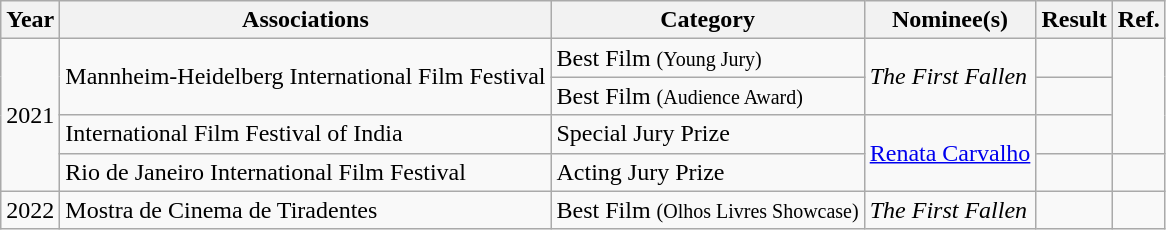<table class="wikitable">
<tr>
<th>Year</th>
<th>Associations</th>
<th>Category</th>
<th>Nominee(s)</th>
<th>Result</th>
<th>Ref.</th>
</tr>
<tr>
<td rowspan="4">2021</td>
<td rowspan="2">Mannheim-Heidelberg International Film Festival</td>
<td>Best Film <small>(Young Jury)</small></td>
<td rowspan="2"><em>The First Fallen</em></td>
<td></td>
<td rowspan="3"></td>
</tr>
<tr>
<td>Best Film <small>(Audience Award)</small></td>
<td></td>
</tr>
<tr>
<td>International Film Festival of India</td>
<td>Special Jury Prize</td>
<td rowspan="2"><a href='#'>Renata Carvalho</a></td>
<td></td>
</tr>
<tr>
<td>Rio de Janeiro International Film Festival</td>
<td>Acting Jury Prize</td>
<td></td>
<td></td>
</tr>
<tr>
<td>2022</td>
<td>Mostra de Cinema de Tiradentes</td>
<td>Best Film <small>(Olhos Livres Showcase)</small></td>
<td><em>The First Fallen</em></td>
<td></td>
<td></td>
</tr>
</table>
